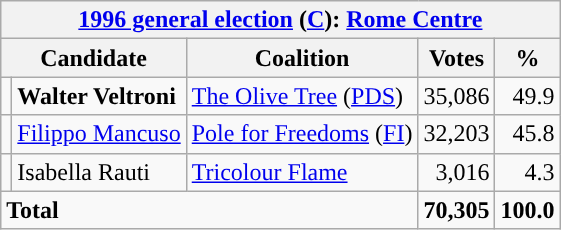<table class=wikitable style=text-align:right>
<tr>
<th colspan=5><a href='#'>1996 general election</a> (<a href='#'>C</a>): <a href='#'>Rome Centre</a></th>
</tr>
<tr>
<th colspan=2>Candidate</th>
<th>Coalition</th>
<th>Votes</th>
<th>%</th>
</tr>
<tr>
<td></td>
<td align=left><strong>Walter Veltroni</strong></td>
<td align=left><a href='#'>The Olive Tree</a> (<a href='#'>PDS</a>)</td>
<td>35,086</td>
<td>49.9</td>
</tr>
<tr>
<td></td>
<td align=left><a href='#'>Filippo Mancuso</a></td>
<td align=left><a href='#'>Pole for Freedoms</a> (<a href='#'>FI</a>)</td>
<td>32,203</td>
<td>45.8</td>
</tr>
<tr>
<td></td>
<td align=left>Isabella Rauti</td>
<td align=left><a href='#'>Tricolour Flame</a></td>
<td>3,016</td>
<td>4.3</td>
</tr>
<tr>
<td align=left colspan=3><strong>Total</strong></td>
<td><strong>70,305</strong></td>
<td><strong>100.0</strong></td>
</tr>
</table>
